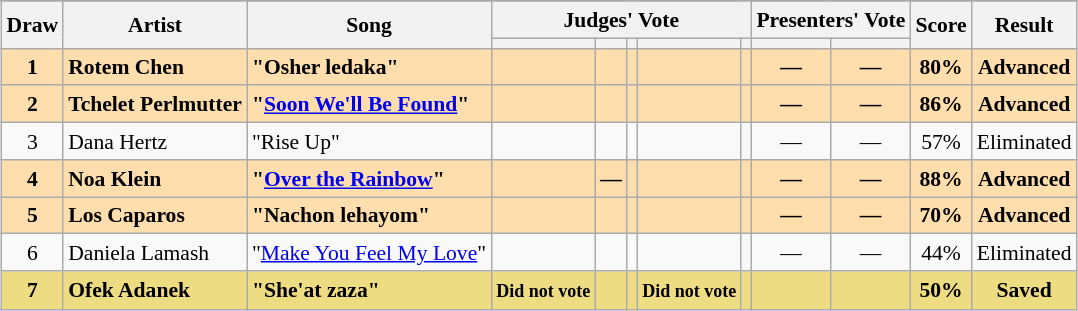<table class="sortable wikitable" style="margin: 1em auto 1em auto; text-align:center; font-size:90%; line-height:18px;">
<tr>
</tr>
<tr>
<th rowspan="2">Draw</th>
<th rowspan="2">Artist</th>
<th rowspan="2">Song</th>
<th colspan="5" class="unsortable">Judges' Vote</th>
<th colspan="2" class="unsortable">Presenters' Vote</th>
<th rowspan="2">Score</th>
<th rowspan="2">Result</th>
</tr>
<tr>
<th class="unsortable"></th>
<th class="unsortable"></th>
<th class="unsortable"></th>
<th class="unsortable"></th>
<th class="unsortable"></th>
<th class="unsortable"></th>
<th class="unsortable"></th>
</tr>
<tr style="font-weight:bold; background:#FFDEAD;">
<td>1</td>
<td align="left">Rotem Chen</td>
<td align="left">"Osher ledaka"</td>
<td></td>
<td></td>
<td></td>
<td></td>
<td></td>
<td>—</td>
<td>—</td>
<td>80%</td>
<td>Advanced</td>
</tr>
<tr style="font-weight:bold; background:#FFDEAD;">
<td>2</td>
<td align="left">Tchelet Perlmutter</td>
<td align="left">"<a href='#'>Soon We'll Be Found</a>"</td>
<td></td>
<td></td>
<td></td>
<td></td>
<td></td>
<td>—</td>
<td>—</td>
<td>86%</td>
<td>Advanced</td>
</tr>
<tr>
<td>3</td>
<td align="left">Dana Hertz</td>
<td align="left">"Rise Up"</td>
<td></td>
<td></td>
<td></td>
<td></td>
<td></td>
<td>—</td>
<td>—</td>
<td>57%</td>
<td>Eliminated</td>
</tr>
<tr style="font-weight:bold; background:#FFDEAD;">
<td>4</td>
<td align="left">Noa Klein</td>
<td align="left">"<a href='#'>Over the Rainbow</a>"</td>
<td></td>
<td>—</td>
<td></td>
<td></td>
<td></td>
<td>—</td>
<td>—</td>
<td>88%</td>
<td>Advanced</td>
</tr>
<tr style="font-weight:bold; background:#FFDEAD;">
<td>5</td>
<td align="left">Los Caparos</td>
<td align="left">"Nachon lehayom"</td>
<td></td>
<td></td>
<td></td>
<td></td>
<td></td>
<td>—</td>
<td>—</td>
<td>70%</td>
<td>Advanced</td>
</tr>
<tr>
<td>6</td>
<td align="left">Daniela Lamash</td>
<td align="left">"<a href='#'>Make You Feel My Love</a>"</td>
<td></td>
<td></td>
<td></td>
<td></td>
<td></td>
<td>—</td>
<td>—</td>
<td>44%</td>
<td>Eliminated</td>
</tr>
<tr style="font-weight:bold; background:#eedc82;">
<td>7</td>
<td align="left">Ofek Adanek</td>
<td align="left">"She'at zaza"</td>
<td><small>Did not vote</small></td>
<td></td>
<td></td>
<td><small>Did not vote</small></td>
<td></td>
<td></td>
<td></td>
<td>50%</td>
<td>Saved</td>
</tr>
</table>
